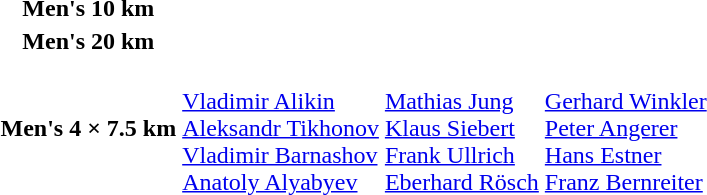<table>
<tr>
<th scope=row>Men's 10 km<br></th>
<td></td>
<td></td>
<td></td>
</tr>
<tr>
<th scope=row>Men's 20 km<br></th>
<td></td>
<td></td>
<td></td>
</tr>
<tr>
<th scope=row>Men's 4 × 7.5 km<br></th>
<td><br><a href='#'>Vladimir Alikin</a><br><a href='#'>Aleksandr Tikhonov</a><br><a href='#'>Vladimir Barnashov</a><br><a href='#'>Anatoly Alyabyev</a></td>
<td><br><a href='#'>Mathias Jung</a><br><a href='#'>Klaus Siebert</a><br><a href='#'>Frank Ullrich</a><br><a href='#'>Eberhard Rösch</a></td>
<td><br><a href='#'>Gerhard Winkler</a><br><a href='#'>Peter Angerer</a><br><a href='#'>Hans Estner</a><br><a href='#'>Franz Bernreiter</a></td>
</tr>
</table>
